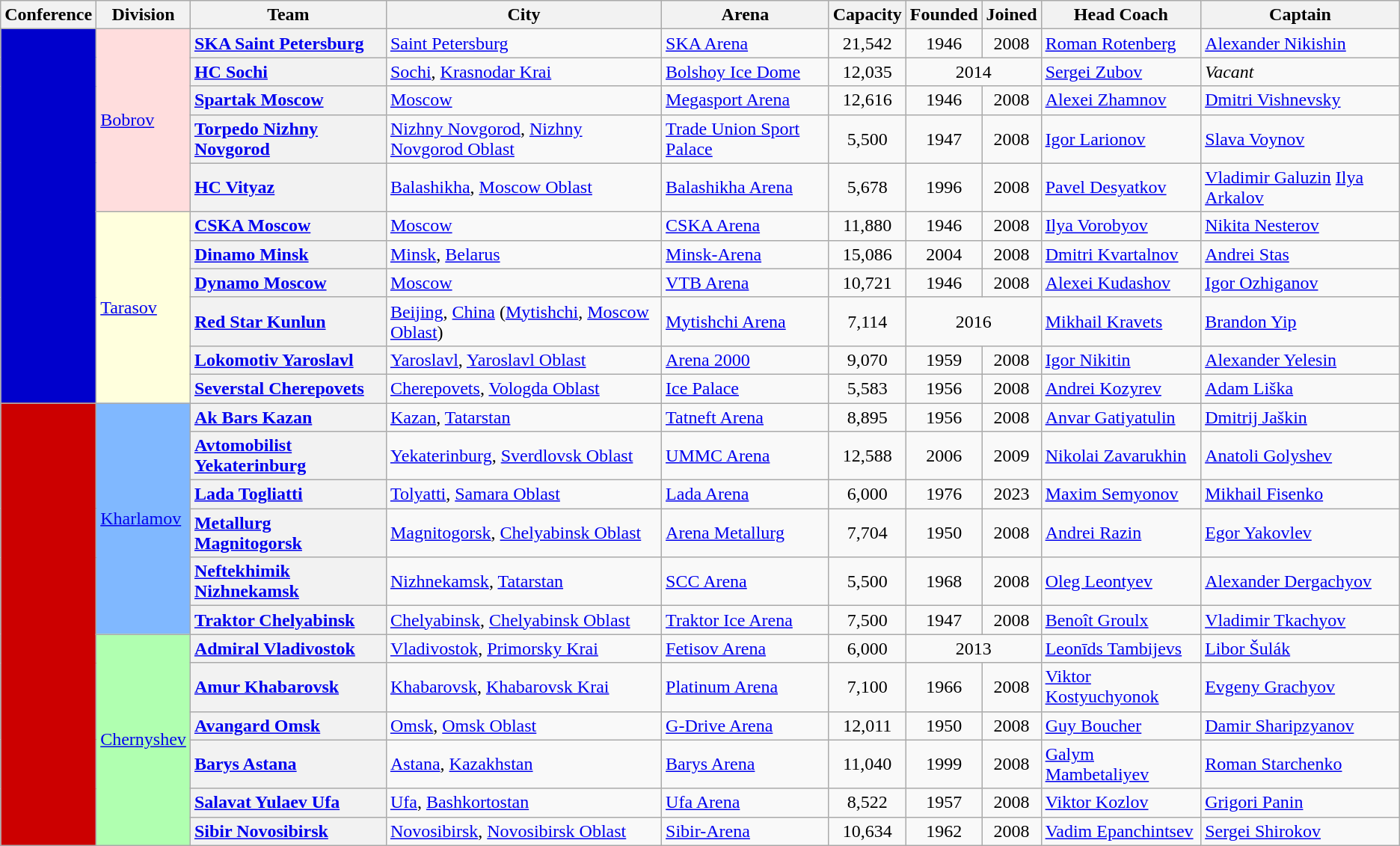<table class="wikitable">
<tr>
<th scope="col">Conference</th>
<th scope="col">Division</th>
<th scope="col">Team</th>
<th scope="col">City</th>
<th scope="col">Arena</th>
<th scope="col">Capacity</th>
<th scope="col">Founded</th>
<th scope="col">Joined</th>
<th scope="col">Head Coach</th>
<th scope="col">Captain</th>
</tr>
<tr>
<td rowspan="11" style="background-color:#0000CC; color:white;"><a href='#'></a></td>
<td rowspan="5" style="background-color:#FFDDDD"><a href='#'>Bobrov</a></td>
<th scope="row" style="text-align:left;"><a href='#'>SKA Saint Petersburg</a></th>
<td> <a href='#'>Saint Petersburg</a></td>
<td><a href='#'>SKA Arena</a></td>
<td style="text-align:center;">21,542</td>
<td style="text-align:center;">1946</td>
<td style="text-align:center;">2008</td>
<td> <a href='#'>Roman Rotenberg</a></td>
<td> <a href='#'>Alexander Nikishin</a></td>
</tr>
<tr>
<th scope="row" style="text-align:left;"><a href='#'>HC Sochi</a></th>
<td> <a href='#'>Sochi</a>, <a href='#'>Krasnodar Krai</a></td>
<td><a href='#'>Bolshoy Ice Dome</a></td>
<td style="text-align:center;">12,035</td>
<td colspan=2 style="text-align:center;">2014</td>
<td> <a href='#'>Sergei Zubov</a></td>
<td><em>Vacant</em></td>
</tr>
<tr>
<th scope="row" style="text-align:left;"><a href='#'>Spartak Moscow</a></th>
<td> <a href='#'>Moscow</a></td>
<td><a href='#'>Megasport Arena</a></td>
<td style="text-align:center;">12,616</td>
<td style="text-align:center;">1946</td>
<td style="text-align:center;">2008</td>
<td> <a href='#'>Alexei Zhamnov</a></td>
<td> <a href='#'>Dmitri Vishnevsky</a></td>
</tr>
<tr>
<th scope="row" style="text-align:left;"><a href='#'>Torpedo Nizhny Novgorod</a></th>
<td> <a href='#'>Nizhny Novgorod</a>, <a href='#'>Nizhny Novgorod Oblast</a></td>
<td><a href='#'>Trade Union Sport Palace</a></td>
<td style="text-align:center;">5,500</td>
<td style="text-align:center;">1947</td>
<td style="text-align:center;">2008</td>
<td> <a href='#'>Igor Larionov</a></td>
<td> <a href='#'>Slava Voynov</a></td>
</tr>
<tr>
<th scope="row" style="text-align:left;"><a href='#'>HC Vityaz</a></th>
<td> <a href='#'>Balashikha</a>, <a href='#'>Moscow Oblast</a></td>
<td><a href='#'>Balashikha Arena</a></td>
<td style="text-align:center;">5,678</td>
<td style="text-align:center;">1996</td>
<td style="text-align:center;">2008</td>
<td> <a href='#'>Pavel Desyatkov</a></td>
<td> <a href='#'>Vladimir Galuzin</a>  <a href='#'>Ilya Arkalov</a></td>
</tr>
<tr>
<td rowspan="6" style="background-color:#FFFFDD"><a href='#'>Tarasov</a></td>
<th scope="row" style="text-align:left;"><a href='#'>CSKA Moscow</a></th>
<td> <a href='#'>Moscow</a></td>
<td><a href='#'>CSKA Arena</a></td>
<td style="text-align:center;">11,880</td>
<td style="text-align:center;">1946</td>
<td style="text-align:center;">2008</td>
<td> <a href='#'>Ilya Vorobyov</a></td>
<td> <a href='#'>Nikita Nesterov</a></td>
</tr>
<tr>
<th scope="row" style="text-align:left;"><a href='#'>Dinamo Minsk</a></th>
<td> <a href='#'>Minsk</a>, <a href='#'>Belarus</a></td>
<td><a href='#'>Minsk-Arena</a></td>
<td style="text-align:center;">15,086</td>
<td style="text-align:center;">2004</td>
<td style="text-align:center;">2008</td>
<td> <a href='#'>Dmitri Kvartalnov</a></td>
<td> <a href='#'>Andrei Stas</a></td>
</tr>
<tr>
<th scope="row" style="text-align:left;"><a href='#'>Dynamo Moscow</a></th>
<td> <a href='#'>Moscow</a></td>
<td><a href='#'>VTB Arena</a></td>
<td style="text-align:center;">10,721</td>
<td style="text-align:center;">1946</td>
<td style="text-align:center;">2008</td>
<td> <a href='#'>Alexei Kudashov</a></td>
<td> <a href='#'>Igor Ozhiganov</a></td>
</tr>
<tr>
<th scope="row" style="text-align:left;"><a href='#'>Red Star Kunlun</a></th>
<td> <a href='#'>Beijing</a>, <a href='#'>China</a> (<a href='#'>Mytishchi</a>, <a href='#'>Moscow Oblast</a>)</td>
<td><a href='#'>Mytishchi Arena</a></td>
<td align=center>7,114</td>
<td colspan=2 align=center>2016</td>
<td> <a href='#'>Mikhail Kravets</a></td>
<td> <a href='#'>Brandon Yip</a></td>
</tr>
<tr>
<th scope="row" style="text-align:left;"><a href='#'>Lokomotiv Yaroslavl</a></th>
<td> <a href='#'>Yaroslavl</a>, <a href='#'>Yaroslavl Oblast</a></td>
<td><a href='#'>Arena 2000</a></td>
<td style="text-align:center;">9,070</td>
<td style="text-align:center;">1959</td>
<td style="text-align:center;">2008</td>
<td> <a href='#'>Igor Nikitin</a></td>
<td> <a href='#'>Alexander Yelesin</a></td>
</tr>
<tr>
<th scope="row" style="text-align:left;"><a href='#'>Severstal Cherepovets</a></th>
<td> <a href='#'>Cherepovets</a>, <a href='#'>Vologda Oblast</a></td>
<td><a href='#'>Ice Palace</a></td>
<td style="text-align:center;">5,583</td>
<td style="text-align:center;">1956</td>
<td style="text-align:center;">2008</td>
<td> <a href='#'>Andrei Kozyrev</a></td>
<td> <a href='#'>Adam Liška</a></td>
</tr>
<tr>
<td rowspan="12" style="background-color:#CC0000; color:white;"><a href='#'></a></td>
<td rowspan="6" style="background-color:#80b8ff"><a href='#'>Kharlamov</a></td>
<th scope="row" style="text-align:left;"><a href='#'>Ak Bars Kazan</a></th>
<td> <a href='#'>Kazan</a>, <a href='#'>Tatarstan</a></td>
<td><a href='#'>Tatneft Arena</a></td>
<td style="text-align:center;">8,895</td>
<td style="text-align:center;">1956</td>
<td style="text-align:center;">2008</td>
<td> <a href='#'>Anvar Gatiyatulin</a></td>
<td> <a href='#'>Dmitrij Jaškin</a></td>
</tr>
<tr>
<th scope="row" style="text-align:left;"><a href='#'>Avtomobilist Yekaterinburg</a></th>
<td> <a href='#'>Yekaterinburg</a>, <a href='#'>Sverdlovsk Oblast</a></td>
<td><a href='#'>UMMC Arena</a></td>
<td style="text-align:center;">12,588</td>
<td style="text-align:center;">2006</td>
<td style="text-align:center;">2009</td>
<td> <a href='#'>Nikolai Zavarukhin</a></td>
<td> <a href='#'>Anatoli Golyshev</a></td>
</tr>
<tr>
<th scope="row" style="text-align:left;"><a href='#'>Lada Togliatti</a></th>
<td> <a href='#'>Tolyatti</a>, <a href='#'>Samara Oblast</a></td>
<td><a href='#'>Lada Arena</a></td>
<td style="text-align:center;">6,000</td>
<td style="text-align:center;">1976</td>
<td style="text-align:center;">2023</td>
<td> <a href='#'>Maxim Semyonov</a></td>
<td> <a href='#'>Mikhail Fisenko</a></td>
</tr>
<tr>
<th scope="row" style="text-align:left;"><a href='#'>Metallurg Magnitogorsk</a></th>
<td> <a href='#'>Magnitogorsk</a>, <a href='#'>Chelyabinsk Oblast</a></td>
<td><a href='#'>Arena Metallurg</a></td>
<td style="text-align:center;">7,704</td>
<td style="text-align:center;">1950</td>
<td style="text-align:center;">2008</td>
<td> <a href='#'>Andrei Razin</a></td>
<td> <a href='#'>Egor Yakovlev</a></td>
</tr>
<tr>
<th scope="row" style="text-align:left;"><a href='#'>Neftekhimik Nizhnekamsk</a></th>
<td> <a href='#'>Nizhnekamsk</a>, <a href='#'>Tatarstan</a></td>
<td><a href='#'>SCC Arena</a></td>
<td style="text-align:center;">5,500</td>
<td style="text-align:center;">1968</td>
<td style="text-align:center;">2008</td>
<td> <a href='#'>Oleg Leontyev</a></td>
<td> <a href='#'>Alexander Dergachyov</a></td>
</tr>
<tr>
<th scope="row" style="text-align:left;"><a href='#'>Traktor Chelyabinsk</a></th>
<td> <a href='#'>Chelyabinsk</a>, <a href='#'>Chelyabinsk Oblast</a></td>
<td><a href='#'>Traktor Ice Arena</a></td>
<td style="text-align:center;">7,500</td>
<td style="text-align:center;">1947</td>
<td style="text-align:center;">2008</td>
<td> <a href='#'>Benoît Groulx</a></td>
<td> <a href='#'>Vladimir Tkachyov</a></td>
</tr>
<tr>
<td rowspan="6" style="background-color:#b0ffb0"><a href='#'>Chernyshev</a></td>
<th scope="row" style="text-align:left;"><a href='#'>Admiral Vladivostok</a></th>
<td> <a href='#'>Vladivostok</a>, <a href='#'>Primorsky Krai</a></td>
<td><a href='#'>Fetisov Arena</a></td>
<td style="text-align:center;">6,000</td>
<td colspan=2 align=center>2013</td>
<td> <a href='#'>Leonīds Tambijevs</a></td>
<td> <a href='#'>Libor Šulák</a></td>
</tr>
<tr>
<th scope="row" style="text-align:left;"><a href='#'>Amur Khabarovsk</a></th>
<td> <a href='#'>Khabarovsk</a>, <a href='#'>Khabarovsk Krai</a></td>
<td><a href='#'>Platinum Arena</a></td>
<td style="text-align:center;">7,100</td>
<td style="text-align:center;">1966</td>
<td style="text-align:center;">2008</td>
<td> <a href='#'>Viktor Kostyuchyonok</a></td>
<td> <a href='#'>Evgeny Grachyov</a></td>
</tr>
<tr>
<th scope="row" style="text-align:left;"><a href='#'>Avangard Omsk</a></th>
<td> <a href='#'>Omsk</a>, <a href='#'>Omsk Oblast</a></td>
<td><a href='#'>G-Drive Arena</a></td>
<td style="text-align:center;">12,011</td>
<td style="text-align:center;">1950</td>
<td style="text-align:center;">2008</td>
<td> <a href='#'>Guy Boucher</a></td>
<td> <a href='#'>Damir Sharipzyanov</a></td>
</tr>
<tr>
<th scope="row" style="text-align:left;"><a href='#'>Barys Astana</a></th>
<td> <a href='#'>Astana</a>, <a href='#'>Kazakhstan</a></td>
<td><a href='#'>Barys Arena</a></td>
<td style="text-align:center;">11,040</td>
<td style="text-align:center;">1999</td>
<td style="text-align:center;">2008</td>
<td> <a href='#'>Galym Mambetaliyev</a></td>
<td> <a href='#'>Roman Starchenko</a></td>
</tr>
<tr>
<th scope="row" style="text-align:left;"><a href='#'>Salavat Yulaev Ufa</a></th>
<td> <a href='#'>Ufa</a>, <a href='#'>Bashkortostan</a></td>
<td><a href='#'>Ufa Arena</a></td>
<td style="text-align:center;">8,522</td>
<td style="text-align:center;">1957</td>
<td style="text-align:center;">2008</td>
<td> <a href='#'>Viktor Kozlov</a></td>
<td> <a href='#'>Grigori Panin</a></td>
</tr>
<tr>
<th scope="row" style="text-align:left;"><a href='#'>Sibir Novosibirsk</a></th>
<td> <a href='#'>Novosibirsk</a>, <a href='#'>Novosibirsk Oblast</a></td>
<td><a href='#'>Sibir-Arena</a></td>
<td style="text-align:center;">10,634</td>
<td style="text-align:center;">1962</td>
<td style="text-align:center;">2008</td>
<td> <a href='#'>Vadim Epanchintsev</a></td>
<td> <a href='#'>Sergei Shirokov</a></td>
</tr>
</table>
